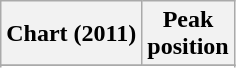<table class="wikitable sortable plainrowheaders" style="text-align:center">
<tr>
<th scope="col">Chart (2011)</th>
<th scope="col">Peak<br> position</th>
</tr>
<tr>
</tr>
<tr>
</tr>
<tr>
</tr>
</table>
